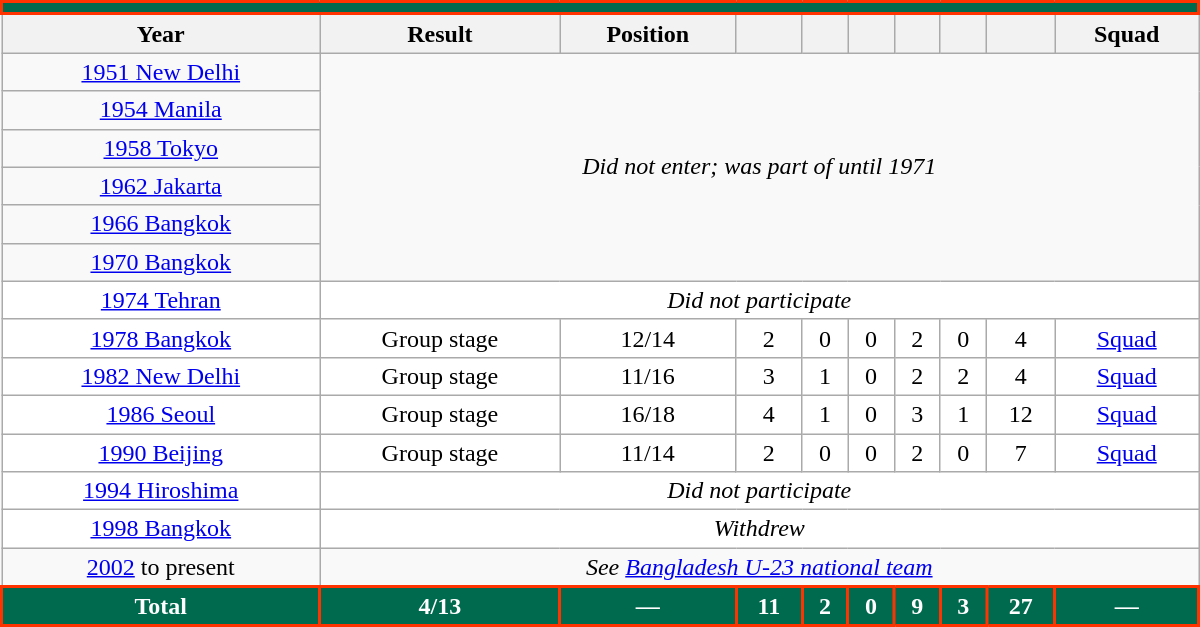<table class="wikitable" style="text-align: center;font-size:100%;width: 800px">
<tr>
<th colspan=10 style="background-color:#006a4e;border: 2px solid #ff3300;"><a href='#'></a></th>
</tr>
<tr>
<th>Year</th>
<th>Result</th>
<th>Position</th>
<th></th>
<th></th>
<th></th>
<th></th>
<th></th>
<th></th>
<th>Squad</th>
</tr>
<tr>
<td> <a href='#'>1951 New Delhi</a></td>
<td rowspan="6" colspan="9"><em>Did not enter; was part of  until 1971</em></td>
</tr>
<tr>
<td> <a href='#'>1954 Manila</a></td>
</tr>
<tr>
<td> <a href='#'>1958 Tokyo</a></td>
</tr>
<tr>
<td> <a href='#'>1962 Jakarta</a></td>
</tr>
<tr>
<td> <a href='#'>1966 Bangkok</a></td>
</tr>
<tr>
<td> <a href='#'>1970 Bangkok</a></td>
</tr>
<tr style="background:White;">
<td> <a href='#'>1974 Tehran</a></td>
<td colspan=9><em>Did not participate</em></td>
</tr>
<tr style="background:White;">
<td> <a href='#'>1978 Bangkok</a></td>
<td>Group stage</td>
<td>12/14</td>
<td>2</td>
<td>0</td>
<td>0</td>
<td>2</td>
<td>0</td>
<td>4</td>
<td><a href='#'>Squad</a></td>
</tr>
<tr style="background:White;">
<td> <a href='#'>1982 New Delhi</a></td>
<td>Group stage</td>
<td>11/16</td>
<td>3</td>
<td>1</td>
<td>0</td>
<td>2</td>
<td>2</td>
<td>4</td>
<td><a href='#'>Squad</a></td>
</tr>
<tr style="background:White;">
<td> <a href='#'>1986 Seoul</a></td>
<td>Group stage</td>
<td>16/18</td>
<td>4</td>
<td>1</td>
<td>0</td>
<td>3</td>
<td>1</td>
<td>12</td>
<td><a href='#'>Squad</a></td>
</tr>
<tr style="background:White;">
<td> <a href='#'>1990 Beijing</a></td>
<td>Group stage</td>
<td>11/14</td>
<td>2</td>
<td>0</td>
<td>0</td>
<td>2</td>
<td>0</td>
<td>7</td>
<td><a href='#'>Squad</a></td>
</tr>
<tr style="background:White;">
<td> <a href='#'>1994 Hiroshima</a></td>
<td colspan=9><em>Did not participate</em></td>
</tr>
<tr style="background:White;">
<td> <a href='#'>1998 Bangkok</a></td>
<td colspan=9><em>Withdrew</em></td>
</tr>
<tr>
<td> <a href='#'>2002</a> to present</td>
<td colspan="9"><em>See <a href='#'>Bangladesh U-23 national team</a></em></td>
</tr>
<tr>
<td style="background: #006a4e;border: 2px solid #ff3300;color:white; "><strong>Total</strong></td>
<td style="background: #006a4e;border: 2px solid #ff3300;color:white; "><strong>4/13</strong></td>
<td style="background: #006a4e;border: 2px solid #ff3300;color:white; "><strong>—</strong></td>
<td style="background: #006a4e;border: 2px solid #ff3300;color:white; "><strong>11</strong></td>
<td style="background: #006a4e;border: 2px solid #ff3300;color:white; "><strong>2</strong></td>
<td style="background: #006a4e;border: 2px solid #ff3300;color:white; "><strong>0</strong></td>
<td style="background: #006a4e;border: 2px solid #ff3300;color:white; "><strong>9</strong></td>
<td style="background: #006a4e;border: 2px solid #ff3300;color:white; "><strong>3</strong></td>
<td style="background: #006a4e;border: 2px solid #ff3300;color:white; "><strong>27</strong></td>
<td style="background: #006a4e;border: 2px solid #ff3300;color:white; "><strong>—</strong></td>
</tr>
</table>
